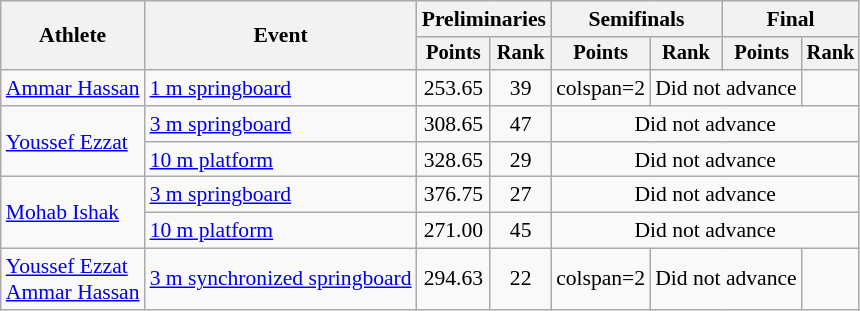<table class="wikitable" style="text-align:center; font-size:90%">
<tr>
<th rowspan=2>Athlete</th>
<th rowspan=2>Event</th>
<th colspan=2>Preliminaries</th>
<th colspan=2>Semifinals</th>
<th colspan=2>Final</th>
</tr>
<tr style="font-size:95%">
<th>Points</th>
<th>Rank</th>
<th>Points</th>
<th>Rank</th>
<th>Points</th>
<th>Rank</th>
</tr>
<tr>
<td align=left><a href='#'>Ammar Hassan</a></td>
<td align=left><a href='#'>1 m springboard</a></td>
<td>253.65</td>
<td>39</td>
<td>colspan=2 </td>
<td colspan=2>Did not advance</td>
</tr>
<tr>
<td align=left rowspan=2><a href='#'>Youssef Ezzat</a></td>
<td align=left><a href='#'>3 m springboard</a></td>
<td>308.65</td>
<td>47</td>
<td colspan=4>Did not advance</td>
</tr>
<tr>
<td align=left><a href='#'>10 m platform</a></td>
<td>328.65</td>
<td>29</td>
<td colspan=4>Did not advance</td>
</tr>
<tr>
<td align=left rowspan=2><a href='#'>Mohab Ishak</a></td>
<td align=left><a href='#'>3 m springboard</a></td>
<td>376.75</td>
<td>27</td>
<td colspan=4>Did not advance</td>
</tr>
<tr>
<td align=left><a href='#'>10 m platform</a></td>
<td>271.00</td>
<td>45</td>
<td colspan=4>Did not advance</td>
</tr>
<tr>
<td align=left><a href='#'>Youssef Ezzat</a><br><a href='#'>Ammar Hassan</a></td>
<td align=left><a href='#'>3 m synchronized springboard</a></td>
<td>294.63</td>
<td>22</td>
<td>colspan=2 </td>
<td colspan=2>Did not advance</td>
</tr>
</table>
